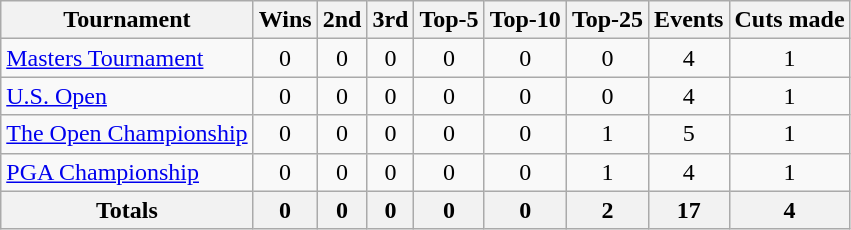<table class=wikitable style=text-align:center>
<tr>
<th>Tournament</th>
<th>Wins</th>
<th>2nd</th>
<th>3rd</th>
<th>Top-5</th>
<th>Top-10</th>
<th>Top-25</th>
<th>Events</th>
<th>Cuts made</th>
</tr>
<tr>
<td align=left><a href='#'>Masters Tournament</a></td>
<td>0</td>
<td>0</td>
<td>0</td>
<td>0</td>
<td>0</td>
<td>0</td>
<td>4</td>
<td>1</td>
</tr>
<tr>
<td align=left><a href='#'>U.S. Open</a></td>
<td>0</td>
<td>0</td>
<td>0</td>
<td>0</td>
<td>0</td>
<td>0</td>
<td>4</td>
<td>1</td>
</tr>
<tr>
<td align=left><a href='#'>The Open Championship</a></td>
<td>0</td>
<td>0</td>
<td>0</td>
<td>0</td>
<td>0</td>
<td>1</td>
<td>5</td>
<td>1</td>
</tr>
<tr>
<td align=left><a href='#'>PGA Championship</a></td>
<td>0</td>
<td>0</td>
<td>0</td>
<td>0</td>
<td>0</td>
<td>1</td>
<td>4</td>
<td>1</td>
</tr>
<tr>
<th>Totals</th>
<th>0</th>
<th>0</th>
<th>0</th>
<th>0</th>
<th>0</th>
<th>2</th>
<th>17</th>
<th>4</th>
</tr>
</table>
